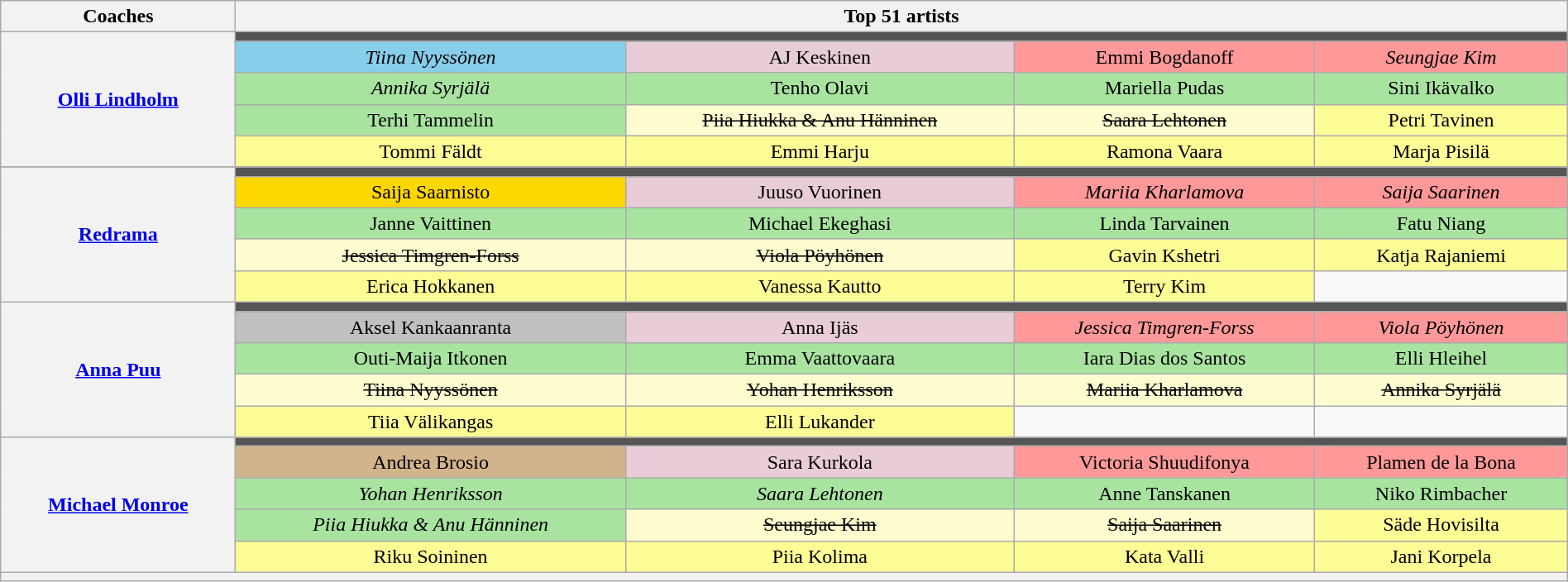<table class="wikitable" style="text-align:center; width:100%;">
<tr>
<th scope="col" style="width:15%;">Coaches</th>
<th colspan="5" scope="col" style="width:85%;">Top 51 artists</th>
</tr>
<tr>
<th rowspan="5"><a href='#'>Olli Lindholm</a></th>
<td colspan="4" style="background:#555;"></td>
</tr>
<tr>
<td style="background:skyblue;"><em>Tiina Nyyssönen</em></td>
<td style="background:#E8CCD7;">AJ Keskinen</td>
<td style="background:#FF9999;">Emmi Bogdanoff</td>
<td style="background:#FF9999;"><em>Seungjae Kim</em></td>
</tr>
<tr>
<td style="background:#A8E4A0;"><em>Annika Syrjälä</em></td>
<td style="background:#A8E4A0;">Tenho Olavi</td>
<td style="background:#A8E4A0;">Mariella Pudas</td>
<td style="background:#A8E4A0;">Sini Ikävalko</td>
</tr>
<tr>
<td style="background:#A8E4A0;">Terhi Tammelin</td>
<td style="background:#FFFDD0;"><s>Piia Hiukka & Anu Hänninen</s></td>
<td style="background:#FFFDD0;"><s>Saara Lehtonen</s></td>
<td style="background:#FDFD96;">Petri Tavinen</td>
</tr>
<tr>
<td style="background:#FDFD96;">Tommi Fäldt</td>
<td style="background:#FDFD96;">Emmi Harju</td>
<td style="background:#FDFD96;">Ramona Vaara</td>
<td style="background:#FDFD96;">Marja Pisilä</td>
</tr>
<tr>
</tr>
<tr>
<th rowspan="5"><a href='#'>Redrama</a></th>
<td colspan="4" style="background:#555;"></td>
</tr>
<tr>
<td style="background:gold;">Saija Saarnisto</td>
<td style="background:#E8CCD7;">Juuso Vuorinen</td>
<td style="background:#FF9999;"><em>Mariia Kharlamova</em></td>
<td style="background:#FF9999;"><em>Saija Saarinen</em></td>
</tr>
<tr>
<td style="background:#A8E4A0;">Janne Vaittinen</td>
<td style="background:#A8E4A0;">Michael Ekeghasi</td>
<td style="background:#A8E4A0;">Linda Tarvainen</td>
<td style="background:#A8E4A0;">Fatu Niang</td>
</tr>
<tr>
<td style="background:#FFFDD0;"><s>Jessica Timgren-Forss</s></td>
<td style="background:#FFFDD0;"><s>Viola Pöyhönen</s></td>
<td style="background:#FDFD96;">Gavin Kshetri</td>
<td style="background:#FDFD96;">Katja Rajaniemi</td>
</tr>
<tr>
<td style="background:#FDFD96;">Erica Hokkanen</td>
<td style="background:#FDFD96;">Vanessa Kautto</td>
<td style="background:#FDFD96;">Terry Kim</td>
<td></td>
</tr>
<tr>
<th rowspan="5"><a href='#'>Anna Puu</a></th>
<td colspan="4" style="background:#555;"></td>
</tr>
<tr>
<td style="background:silver;">Aksel Kankaanranta</td>
<td style="background:#E8CCD7;">Anna Ijäs</td>
<td style="background:#FF9999;"><em>Jessica Timgren-Forss</em></td>
<td style="background:#FF9999;"><em>Viola Pöyhönen</em></td>
</tr>
<tr>
<td style="background:#A8E4A0;">Outi-Maija Itkonen</td>
<td style="background:#A8E4A0;">Emma Vaattovaara</td>
<td style="background:#A8E4A0;">Iara Dias dos Santos</td>
<td style="background:#A8E4A0;">Elli Hleihel</td>
</tr>
<tr>
<td style="background:#FFFDD0;"><s>Tiina Nyyssönen</s></td>
<td style="background:#FFFDD0;"><s>Yohan Henriksson	</s></td>
<td style="background:#FFFDD0;"><s>Mariia Kharlamova	</s></td>
<td style="background:#FFFDD0;"><s>Annika Syrjälä</s></td>
</tr>
<tr>
<td style="background:#FDFD96;">Tiia Välikangas</td>
<td style="background:#FDFD96;">Elli Lukander</td>
<td></td>
<td></td>
</tr>
<tr>
<th rowspan="5"><a href='#'>Michael Monroe</a></th>
<td colspan="5" style="background:#555;"></td>
</tr>
<tr>
<td style="background:tan;">Andrea Brosio</td>
<td style="background:#E8CCD7;">Sara Kurkola</td>
<td style="background:#FF9999;">Victoria Shuudifonya</td>
<td style="background:#FF9999;">Plamen de la Bona</td>
</tr>
<tr>
<td style="background:#A8E4A0;"><em>Yohan Henriksson</em></td>
<td style="background:#A8E4A0;"><em>Saara Lehtonen</em></td>
<td style="background:#A8E4A0;">Anne Tanskanen</td>
<td style="background:#A8E4A0;">Niko Rimbacher</td>
</tr>
<tr>
<td style="background:#A8E4A0;"><em>Piia Hiukka & Anu Hänninen	</em></td>
<td style="background:#FFFDD0;"><s>Seungjae Kim</s></td>
<td style="background:#FFFDD0;"><s>Saija Saarinen</s></td>
<td style="background:#FDFD96;">Säde Hovisilta</td>
</tr>
<tr>
<td style="background:#FDFD96;">Riku Soininen</td>
<td style="background:#FDFD96;">Piia Kolima</td>
<td style="background:#FDFD96;">Kata Valli</td>
<td style="background:#FDFD96;">Jani Korpela</td>
</tr>
<tr>
<th style="font-size:90%; line-height:12px;" colspan="6"><small></small></th>
</tr>
</table>
